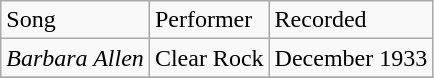<table class="wikitable">
<tr>
<td>Song</td>
<td>Performer</td>
<td>Recorded</td>
</tr>
<tr>
<td><em>Barbara Allen</em></td>
<td>Clear Rock</td>
<td>December 1933</td>
</tr>
<tr>
</tr>
</table>
